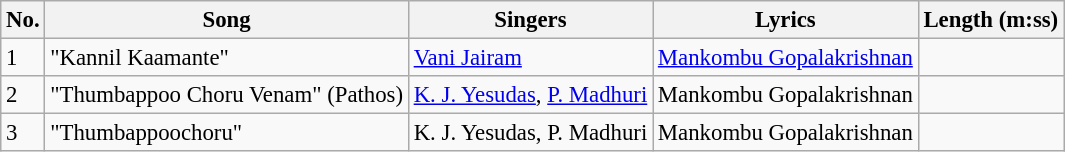<table class="wikitable" style="font-size:95%;">
<tr>
<th>No.</th>
<th>Song</th>
<th>Singers</th>
<th>Lyrics</th>
<th>Length (m:ss)</th>
</tr>
<tr>
<td>1</td>
<td>"Kannil Kaamante"</td>
<td><a href='#'>Vani Jairam</a></td>
<td><a href='#'>Mankombu Gopalakrishnan</a></td>
<td></td>
</tr>
<tr>
<td>2</td>
<td>"Thumbappoo Choru Venam" (Pathos)</td>
<td><a href='#'>K. J. Yesudas</a>, <a href='#'>P. Madhuri</a></td>
<td>Mankombu Gopalakrishnan</td>
<td></td>
</tr>
<tr>
<td>3</td>
<td>"Thumbappoochoru"</td>
<td>K. J. Yesudas, P. Madhuri</td>
<td>Mankombu Gopalakrishnan</td>
<td></td>
</tr>
</table>
